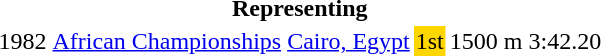<table>
<tr>
<th colspan="6">Representing </th>
</tr>
<tr>
<td>1982</td>
<td><a href='#'>African Championships</a></td>
<td><a href='#'>Cairo, Egypt</a></td>
<td bgcolor=gold>1st</td>
<td>1500 m</td>
<td>3:42.20</td>
</tr>
</table>
